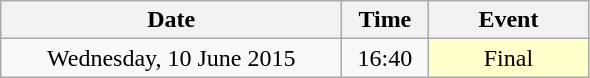<table class = "wikitable" style="text-align:center;">
<tr>
<th width=220>Date</th>
<th width=50>Time</th>
<th width=100>Event</th>
</tr>
<tr>
<td>Wednesday, 10 June 2015</td>
<td>16:40</td>
<td bgcolor=ffffcc>Final</td>
</tr>
</table>
